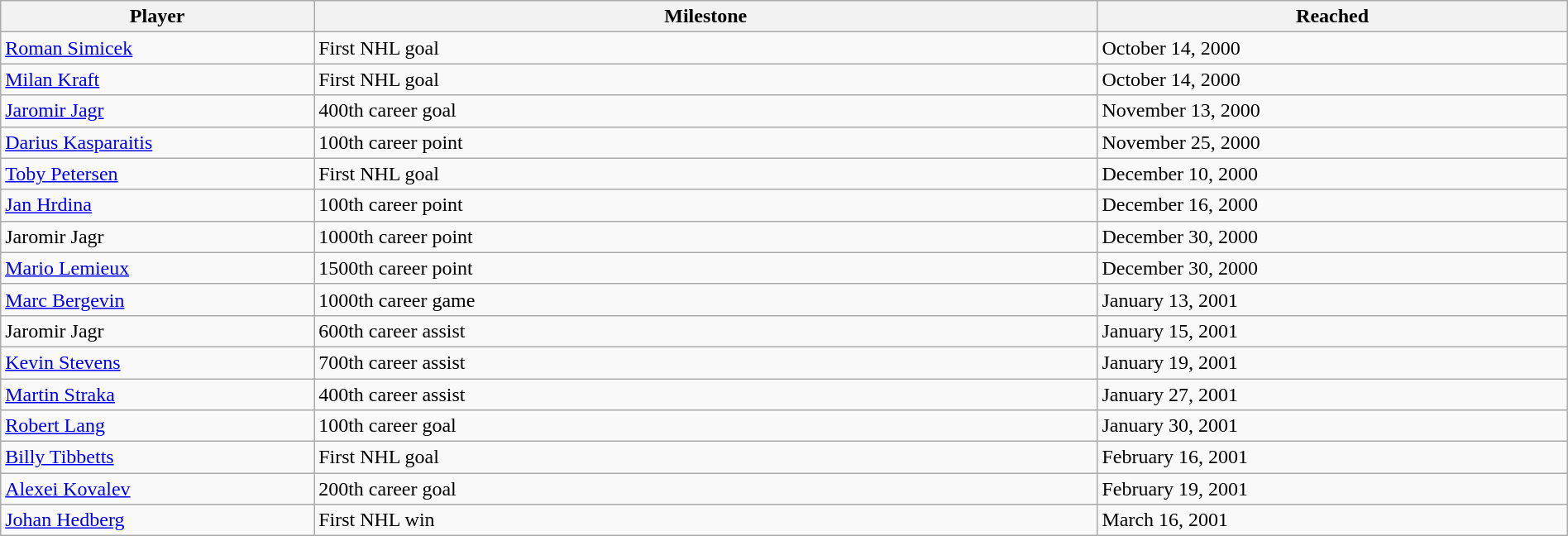<table class="wikitable sortable" style="width:100%;">
<tr align=center>
<th style="width:20%;">Player</th>
<th style="width:50%;">Milestone</th>
<th style="width:30%;" data-sort-type="date">Reached</th>
</tr>
<tr>
<td><a href='#'>Roman Simicek</a></td>
<td>First NHL goal</td>
<td>October 14, 2000</td>
</tr>
<tr>
<td><a href='#'>Milan Kraft</a></td>
<td>First NHL goal</td>
<td>October 14, 2000</td>
</tr>
<tr>
<td><a href='#'>Jaromir Jagr</a></td>
<td>400th career goal</td>
<td>November 13, 2000</td>
</tr>
<tr>
<td><a href='#'>Darius Kasparaitis</a></td>
<td>100th career point</td>
<td>November 25, 2000</td>
</tr>
<tr>
<td><a href='#'>Toby Petersen</a></td>
<td>First NHL goal</td>
<td>December 10, 2000</td>
</tr>
<tr>
<td><a href='#'>Jan Hrdina</a></td>
<td>100th career point</td>
<td>December 16, 2000</td>
</tr>
<tr>
<td>Jaromir Jagr</td>
<td>1000th career point</td>
<td>December 30, 2000</td>
</tr>
<tr>
<td><a href='#'>Mario Lemieux</a></td>
<td>1500th career point</td>
<td>December 30, 2000</td>
</tr>
<tr>
<td><a href='#'>Marc Bergevin</a></td>
<td>1000th career game</td>
<td>January 13, 2001</td>
</tr>
<tr>
<td>Jaromir Jagr</td>
<td>600th career assist</td>
<td>January 15, 2001</td>
</tr>
<tr>
<td><a href='#'>Kevin Stevens</a></td>
<td>700th career assist</td>
<td>January 19, 2001</td>
</tr>
<tr>
<td><a href='#'>Martin Straka</a></td>
<td>400th career assist</td>
<td>January 27, 2001</td>
</tr>
<tr>
<td><a href='#'>Robert Lang</a></td>
<td>100th career goal</td>
<td>January 30, 2001</td>
</tr>
<tr>
<td><a href='#'>Billy Tibbetts</a></td>
<td>First NHL goal</td>
<td>February 16, 2001</td>
</tr>
<tr>
<td><a href='#'>Alexei Kovalev</a></td>
<td>200th career goal</td>
<td>February 19, 2001</td>
</tr>
<tr>
<td><a href='#'>Johan Hedberg</a></td>
<td>First NHL win</td>
<td>March 16, 2001</td>
</tr>
</table>
